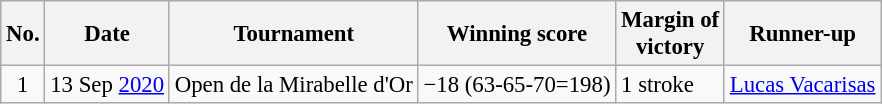<table class="wikitable" style="font-size:95%;">
<tr>
<th>No.</th>
<th>Date</th>
<th>Tournament</th>
<th>Winning score</th>
<th>Margin of<br>victory</th>
<th>Runner-up</th>
</tr>
<tr>
<td align=center>1</td>
<td align=right>13 Sep <a href='#'>2020</a></td>
<td>Open de la Mirabelle d'Or</td>
<td>−18 (63-65-70=198)</td>
<td>1 stroke</td>
<td> <a href='#'>Lucas Vacarisas</a></td>
</tr>
</table>
